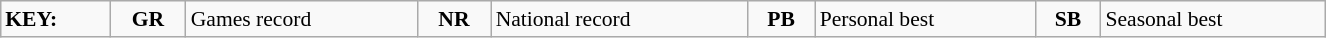<table class="wikitable" width="70%" style="margin:0.5em auto; font-size:90%;position:relative;">
<tr>
<td><strong>KEY:</strong></td>
<td align="center"><strong>GR</strong></td>
<td>Games record</td>
<td align="center"><strong>NR</strong></td>
<td>National record</td>
<td align="center"><strong>PB</strong></td>
<td>Personal best</td>
<td align="center"><strong>SB</strong></td>
<td>Seasonal best</td>
</tr>
</table>
